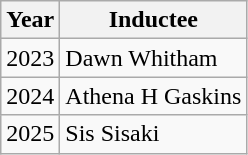<table class="wikitable">
<tr>
<th>Year</th>
<th>Inductee</th>
</tr>
<tr>
<td>2023</td>
<td>Dawn Whitham</td>
</tr>
<tr>
<td>2024</td>
<td>Athena H Gaskins</td>
</tr>
<tr>
<td>2025</td>
<td>Sis Sisaki</td>
</tr>
</table>
